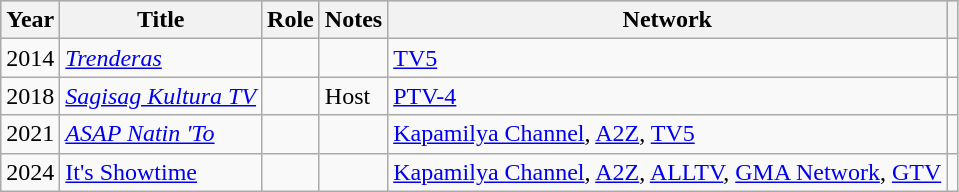<table class="wikitable sortable plainrowheaders">
<tr style="background:#ccc; text-align:center;">
<th scope="col">Year</th>
<th scope="col">Title</th>
<th scope="col">Role</th>
<th scope="col" class="unsortable">Notes</th>
<th scope="col" class="unsortable">Network</th>
<th scope="col" class="unsortable"></th>
</tr>
<tr>
<td>2014</td>
<td scope=row><em><a href='#'>Trenderas</a></em></td>
<td></td>
<td></td>
<td><a href='#'>TV5</a></td>
<td style="text-align:center;"></td>
</tr>
<tr>
<td>2018</td>
<td scope=row><em><a href='#'>Sagisag Kultura TV</a></em></td>
<td></td>
<td>Host</td>
<td><a href='#'>PTV-4</a></td>
<td style="text-align:center;"></td>
</tr>
<tr>
<td>2021</td>
<td scope=row><em><a href='#'>ASAP Natin 'To</a></td>
<td></td>
<td></td>
<td><a href='#'>Kapamilya Channel</a>, <a href='#'>A2Z</a>, <a href='#'>TV5</a></td>
<td style="text-align:center;"></td>
</tr>
<tr>
<td>2024</td>
<td scope=row></em><a href='#'>It's Showtime</a><em></td>
<td></td>
<td></td>
<td><a href='#'>Kapamilya Channel</a>, <a href='#'>A2Z</a>, <a href='#'>ALLTV</a>, <a href='#'>GMA Network</a>, <a href='#'>GTV</a></td>
<td></td>
</tr>
</table>
